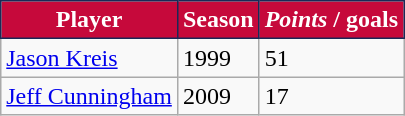<table class="wikitable">
<tr>
<th style="background:#C6093B; color:white; border:1px solid #1A2857;">Player</th>
<th style="background:#C6093B; color:white; border:1px solid #1A2857;">Season</th>
<th style="background:#C6093B; color:white; border:1px solid #1A2857;"><em>Points</em> / <strong>goals</strong></th>
</tr>
<tr>
<td> <a href='#'>Jason Kreis</a></td>
<td>1999</td>
<td>51</td>
</tr>
<tr>
<td> <a href='#'>Jeff Cunningham</a></td>
<td>2009</td>
<td>17</td>
</tr>
</table>
